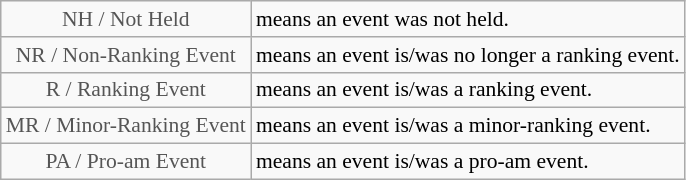<table class="wikitable" style="font-size:90%">
<tr>
<td style="text-align:center; color:#555555;" colspan="4">NH / Not Held</td>
<td>means an event was not held.</td>
</tr>
<tr>
<td style="text-align:center; color:#555555;" colspan="4">NR / Non-Ranking Event</td>
<td>means an event is/was no longer a ranking event.</td>
</tr>
<tr>
<td style="text-align:center; color:#555555;" colspan="4">R / Ranking Event</td>
<td>means an event is/was a ranking event.</td>
</tr>
<tr>
<td style="text-align:center; color:#555555;" colspan="4">MR / Minor-Ranking Event</td>
<td>means an event is/was a minor-ranking event.</td>
</tr>
<tr>
<td style="text-align:center; color:#555555;" colspan="4">PA / Pro-am Event</td>
<td>means an event is/was a pro-am event.</td>
</tr>
</table>
